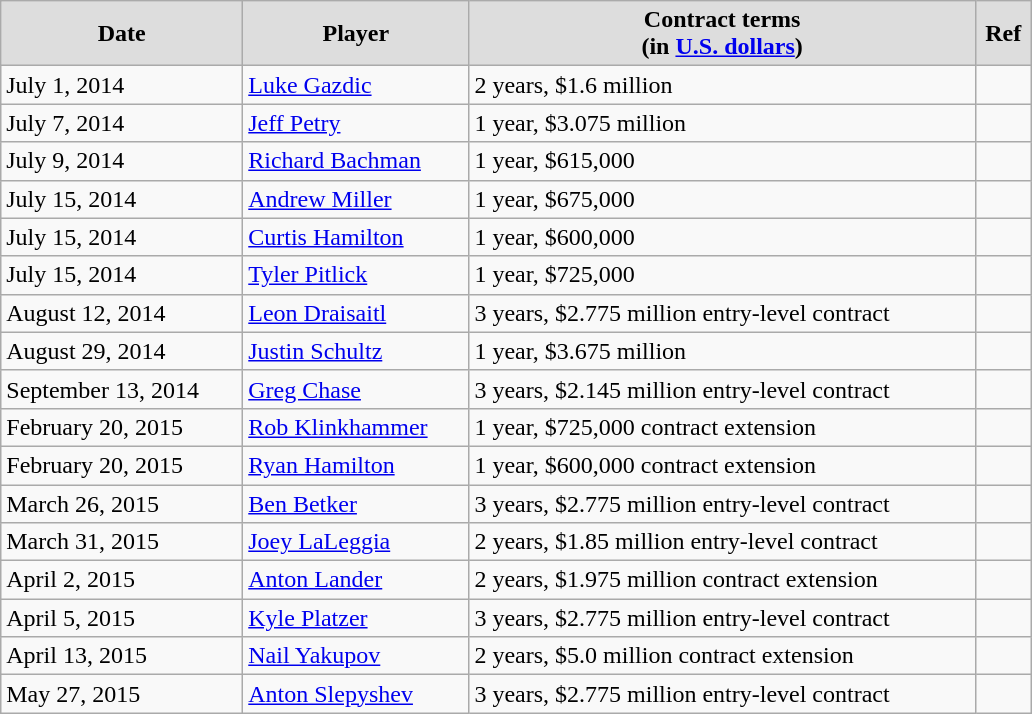<table class="wikitable" style="border-collapse: collapse; width: 43em; padding: 3;">
<tr align="center" bgcolor="#dddddd">
<td><strong>Date</strong></td>
<td><strong>Player</strong></td>
<td><strong>Contract terms</strong><br><strong>(in <a href='#'>U.S. dollars</a>)</strong></td>
<td><strong>Ref</strong></td>
</tr>
<tr>
<td>July 1, 2014</td>
<td><a href='#'>Luke Gazdic</a></td>
<td>2 years, $1.6 million</td>
<td></td>
</tr>
<tr>
<td>July 7, 2014</td>
<td><a href='#'>Jeff Petry</a></td>
<td>1 year, $3.075 million</td>
<td></td>
</tr>
<tr>
<td>July 9, 2014</td>
<td><a href='#'>Richard Bachman</a></td>
<td>1 year, $615,000</td>
<td></td>
</tr>
<tr>
<td>July 15, 2014</td>
<td><a href='#'>Andrew Miller</a></td>
<td>1 year, $675,000</td>
<td></td>
</tr>
<tr>
<td>July 15, 2014</td>
<td><a href='#'>Curtis Hamilton</a></td>
<td>1 year, $600,000</td>
<td></td>
</tr>
<tr>
<td>July 15, 2014</td>
<td><a href='#'>Tyler Pitlick</a></td>
<td>1 year, $725,000</td>
<td></td>
</tr>
<tr>
<td>August 12, 2014</td>
<td><a href='#'>Leon Draisaitl</a></td>
<td>3 years, $2.775 million entry-level contract</td>
<td></td>
</tr>
<tr>
<td>August 29, 2014</td>
<td><a href='#'>Justin Schultz</a></td>
<td>1 year, $3.675 million</td>
<td></td>
</tr>
<tr>
<td>September 13, 2014</td>
<td><a href='#'>Greg Chase</a></td>
<td>3 years, $2.145 million entry-level contract</td>
<td></td>
</tr>
<tr>
<td>February 20, 2015</td>
<td><a href='#'>Rob Klinkhammer</a></td>
<td>1 year, $725,000 contract extension</td>
<td></td>
</tr>
<tr>
<td>February 20, 2015</td>
<td><a href='#'>Ryan Hamilton</a></td>
<td>1 year, $600,000 contract extension</td>
<td></td>
</tr>
<tr>
<td>March 26, 2015</td>
<td><a href='#'>Ben Betker</a></td>
<td>3 years, $2.775 million entry-level contract</td>
<td></td>
</tr>
<tr>
<td>March 31, 2015</td>
<td><a href='#'>Joey LaLeggia</a></td>
<td>2 years, $1.85 million entry-level contract</td>
<td></td>
</tr>
<tr>
<td>April 2, 2015</td>
<td><a href='#'>Anton Lander</a></td>
<td>2 years, $1.975 million contract extension</td>
<td></td>
</tr>
<tr>
<td>April 5, 2015</td>
<td><a href='#'>Kyle Platzer</a></td>
<td>3 years, $2.775 million entry-level contract</td>
<td></td>
</tr>
<tr>
<td>April 13, 2015</td>
<td><a href='#'>Nail Yakupov</a></td>
<td>2 years, $5.0 million contract extension</td>
<td></td>
</tr>
<tr>
<td>May 27, 2015</td>
<td><a href='#'>Anton Slepyshev</a></td>
<td>3 years, $2.775 million entry-level contract</td>
<td></td>
</tr>
</table>
